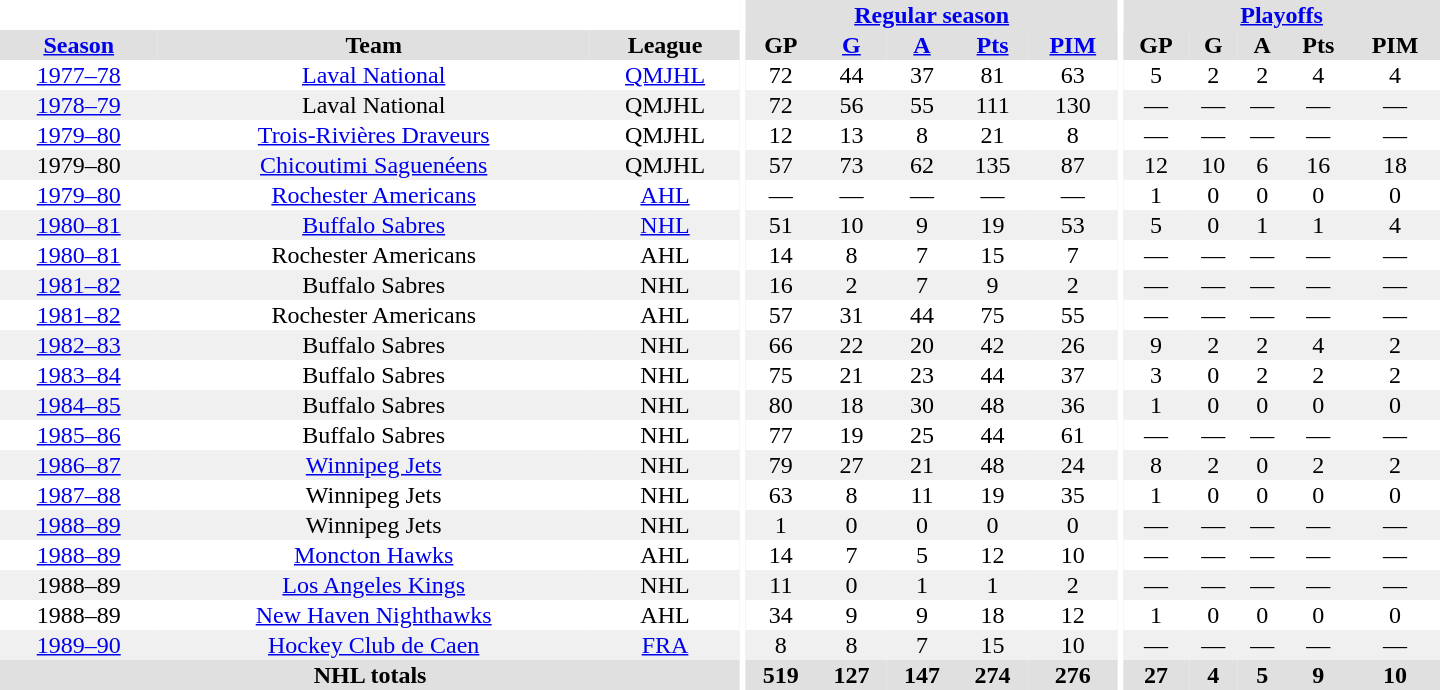<table border="0" cellpadding="1" cellspacing="0" style="text-align:center; width:60em">
<tr bgcolor="#e0e0e0">
<th colspan="3" bgcolor="#ffffff"></th>
<th rowspan="100" bgcolor="#ffffff"></th>
<th colspan="5"><a href='#'>Regular season</a></th>
<th rowspan="100" bgcolor="#ffffff"></th>
<th colspan="5"><a href='#'>Playoffs</a></th>
</tr>
<tr bgcolor="#e0e0e0">
<th><a href='#'>Season</a></th>
<th>Team</th>
<th>League</th>
<th>GP</th>
<th><a href='#'>G</a></th>
<th><a href='#'>A</a></th>
<th><a href='#'>Pts</a></th>
<th><a href='#'>PIM</a></th>
<th>GP</th>
<th>G</th>
<th>A</th>
<th>Pts</th>
<th>PIM</th>
</tr>
<tr>
<td><a href='#'>1977–78</a></td>
<td><a href='#'>Laval National</a></td>
<td><a href='#'>QMJHL</a></td>
<td>72</td>
<td>44</td>
<td>37</td>
<td>81</td>
<td>63</td>
<td>5</td>
<td>2</td>
<td>2</td>
<td>4</td>
<td>4</td>
</tr>
<tr bgcolor="#f0f0f0">
<td><a href='#'>1978–79</a></td>
<td>Laval National</td>
<td>QMJHL</td>
<td>72</td>
<td>56</td>
<td>55</td>
<td>111</td>
<td>130</td>
<td>—</td>
<td>—</td>
<td>—</td>
<td>—</td>
<td>—</td>
</tr>
<tr>
<td><a href='#'>1979–80</a></td>
<td><a href='#'>Trois-Rivières Draveurs</a></td>
<td>QMJHL</td>
<td>12</td>
<td>13</td>
<td>8</td>
<td>21</td>
<td>8</td>
<td>—</td>
<td>—</td>
<td>—</td>
<td>—</td>
<td>—</td>
</tr>
<tr bgcolor="#f0f0f0">
<td>1979–80</td>
<td><a href='#'>Chicoutimi Saguenéens</a></td>
<td>QMJHL</td>
<td>57</td>
<td>73</td>
<td>62</td>
<td>135</td>
<td>87</td>
<td>12</td>
<td>10</td>
<td>6</td>
<td>16</td>
<td>18</td>
</tr>
<tr>
<td><a href='#'>1979–80</a></td>
<td><a href='#'>Rochester Americans</a></td>
<td><a href='#'>AHL</a></td>
<td>—</td>
<td>—</td>
<td>—</td>
<td>—</td>
<td>—</td>
<td>1</td>
<td>0</td>
<td>0</td>
<td>0</td>
<td>0</td>
</tr>
<tr bgcolor="#f0f0f0">
<td><a href='#'>1980–81</a></td>
<td><a href='#'>Buffalo Sabres</a></td>
<td><a href='#'>NHL</a></td>
<td>51</td>
<td>10</td>
<td>9</td>
<td>19</td>
<td>53</td>
<td>5</td>
<td>0</td>
<td>1</td>
<td>1</td>
<td>4</td>
</tr>
<tr>
<td><a href='#'>1980–81</a></td>
<td>Rochester Americans</td>
<td>AHL</td>
<td>14</td>
<td>8</td>
<td>7</td>
<td>15</td>
<td>7</td>
<td>—</td>
<td>—</td>
<td>—</td>
<td>—</td>
<td>—</td>
</tr>
<tr bgcolor="#f0f0f0">
<td><a href='#'>1981–82</a></td>
<td>Buffalo Sabres</td>
<td>NHL</td>
<td>16</td>
<td>2</td>
<td>7</td>
<td>9</td>
<td>2</td>
<td>—</td>
<td>—</td>
<td>—</td>
<td>—</td>
<td>—</td>
</tr>
<tr>
<td><a href='#'>1981–82</a></td>
<td>Rochester Americans</td>
<td>AHL</td>
<td>57</td>
<td>31</td>
<td>44</td>
<td>75</td>
<td>55</td>
<td>—</td>
<td>—</td>
<td>—</td>
<td>—</td>
<td>—</td>
</tr>
<tr bgcolor="#f0f0f0">
<td><a href='#'>1982–83</a></td>
<td>Buffalo Sabres</td>
<td>NHL</td>
<td>66</td>
<td>22</td>
<td>20</td>
<td>42</td>
<td>26</td>
<td>9</td>
<td>2</td>
<td>2</td>
<td>4</td>
<td>2</td>
</tr>
<tr>
<td><a href='#'>1983–84</a></td>
<td>Buffalo Sabres</td>
<td>NHL</td>
<td>75</td>
<td>21</td>
<td>23</td>
<td>44</td>
<td>37</td>
<td>3</td>
<td>0</td>
<td>2</td>
<td>2</td>
<td>2</td>
</tr>
<tr bgcolor="#f0f0f0">
<td><a href='#'>1984–85</a></td>
<td>Buffalo Sabres</td>
<td>NHL</td>
<td>80</td>
<td>18</td>
<td>30</td>
<td>48</td>
<td>36</td>
<td>1</td>
<td>0</td>
<td>0</td>
<td>0</td>
<td>0</td>
</tr>
<tr>
<td><a href='#'>1985–86</a></td>
<td>Buffalo Sabres</td>
<td>NHL</td>
<td>77</td>
<td>19</td>
<td>25</td>
<td>44</td>
<td>61</td>
<td>—</td>
<td>—</td>
<td>—</td>
<td>—</td>
<td>—</td>
</tr>
<tr bgcolor="#f0f0f0">
<td><a href='#'>1986–87</a></td>
<td><a href='#'>Winnipeg Jets</a></td>
<td>NHL</td>
<td>79</td>
<td>27</td>
<td>21</td>
<td>48</td>
<td>24</td>
<td>8</td>
<td>2</td>
<td>0</td>
<td>2</td>
<td>2</td>
</tr>
<tr>
<td><a href='#'>1987–88</a></td>
<td>Winnipeg Jets</td>
<td>NHL</td>
<td>63</td>
<td>8</td>
<td>11</td>
<td>19</td>
<td>35</td>
<td>1</td>
<td>0</td>
<td>0</td>
<td>0</td>
<td>0</td>
</tr>
<tr bgcolor="#f0f0f0">
<td><a href='#'>1988–89</a></td>
<td>Winnipeg Jets</td>
<td>NHL</td>
<td>1</td>
<td>0</td>
<td>0</td>
<td>0</td>
<td>0</td>
<td>—</td>
<td>—</td>
<td>—</td>
<td>—</td>
<td>—</td>
</tr>
<tr>
<td><a href='#'>1988–89</a></td>
<td><a href='#'>Moncton Hawks</a></td>
<td>AHL</td>
<td>14</td>
<td>7</td>
<td>5</td>
<td>12</td>
<td>10</td>
<td>—</td>
<td>—</td>
<td>—</td>
<td>—</td>
<td>—</td>
</tr>
<tr bgcolor="#f0f0f0">
<td>1988–89</td>
<td><a href='#'>Los Angeles Kings</a></td>
<td>NHL</td>
<td>11</td>
<td>0</td>
<td>1</td>
<td>1</td>
<td>2</td>
<td>—</td>
<td>—</td>
<td>—</td>
<td>—</td>
<td>—</td>
</tr>
<tr>
<td>1988–89</td>
<td><a href='#'>New Haven Nighthawks</a></td>
<td>AHL</td>
<td>34</td>
<td>9</td>
<td>9</td>
<td>18</td>
<td>12</td>
<td>1</td>
<td>0</td>
<td>0</td>
<td>0</td>
<td>0</td>
</tr>
<tr bgcolor="#f0f0f0">
<td><a href='#'>1989–90</a></td>
<td><a href='#'>Hockey Club de Caen</a></td>
<td><a href='#'>FRA</a></td>
<td>8</td>
<td>8</td>
<td>7</td>
<td>15</td>
<td>10</td>
<td>—</td>
<td>—</td>
<td>—</td>
<td>—</td>
<td>—</td>
</tr>
<tr bgcolor="#e0e0e0">
<th colspan="3">NHL totals</th>
<th>519</th>
<th>127</th>
<th>147</th>
<th>274</th>
<th>276</th>
<th>27</th>
<th>4</th>
<th>5</th>
<th>9</th>
<th>10</th>
</tr>
</table>
